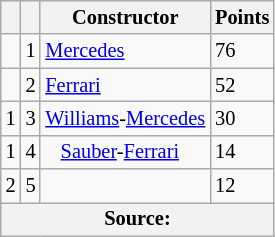<table class="wikitable" style="font-size: 85%;">
<tr>
<th></th>
<th></th>
<th>Constructor</th>
<th>Points</th>
</tr>
<tr>
<td align="left"></td>
<td align="center">1</td>
<td> <a href='#'>Mercedes</a></td>
<td align="left">76</td>
</tr>
<tr>
<td align="left"></td>
<td align="center">2</td>
<td> <a href='#'>Ferrari</a></td>
<td align="left">52</td>
</tr>
<tr>
<td align="left"> 1</td>
<td align="center">3</td>
<td> <a href='#'>Williams</a>-<a href='#'>Mercedes</a></td>
<td align="left">30</td>
</tr>
<tr>
<td align="left"> 1</td>
<td align="center">4</td>
<td>   <a href='#'>Sauber</a>-<a href='#'>Ferrari</a></td>
<td align="left">14</td>
</tr>
<tr>
<td align="left"> 2</td>
<td align="center">5</td>
<td></td>
<td align="left">12</td>
</tr>
<tr>
<th colspan=4>Source:</th>
</tr>
</table>
